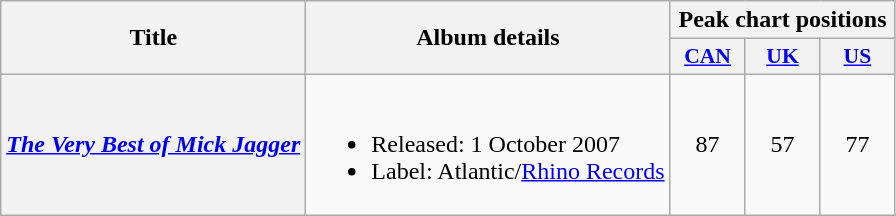<table class="wikitable plainrowheaders">
<tr>
<th scope="col" rowspan="2">Title</th>
<th scope="col" rowspan="2">Album details</th>
<th scope="col" colspan="3">Peak chart positions</th>
</tr>
<tr>
<th scope="col" style="width:3em;font-size:90%"><a href='#'>CAN</a><br></th>
<th scope="col" style="width:3em;font-size:90%"><a href='#'>UK</a><br></th>
<th scope="col" style="width:3em;font-size:90%"><a href='#'>US</a><br></th>
</tr>
<tr>
<th scope="row"><em><a href='#'>The Very Best of Mick Jagger</a></em></th>
<td><br><ul><li>Released: 1 October 2007</li><li>Label: Atlantic/<a href='#'>Rhino Records</a></li></ul></td>
<td style="text-align:center;">87</td>
<td style="text-align:center;">57</td>
<td style="text-align:center;">77</td>
</tr>
</table>
